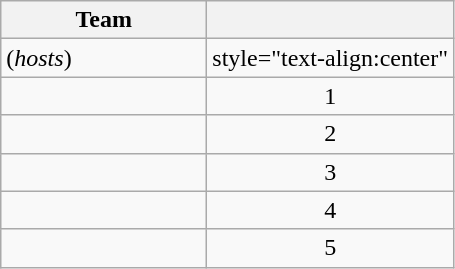<table class="wikitable" style="white-space:nowrap; display:inline-table; float:left;">
<tr>
<th style="width:130px">Team</th>
<th></th>
</tr>
<tr>
<td> (<em>hosts</em>)</td>
<td>style="text-align:center"</td>
</tr>
<tr>
<td></td>
<td style="text-align:center">1</td>
</tr>
<tr>
<td></td>
<td style="text-align:center">2</td>
</tr>
<tr>
<td></td>
<td style="text-align:center">3</td>
</tr>
<tr>
<td></td>
<td style="text-align:center">4</td>
</tr>
<tr>
<td></td>
<td style="text-align:center">5</td>
</tr>
</table>
